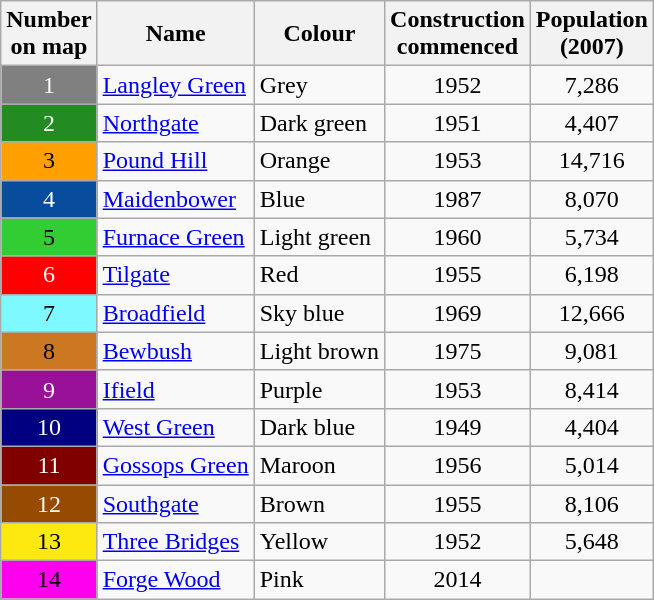<table class="wikitable sortable">
<tr>
<th>Number<br>on map</th>
<th>Name</th>
<th>Colour</th>
<th>Construction<br>commenced</th>
<th>Population<br>(2007)<br></th>
</tr>
<tr>
<td style="text-align:center; background:gray; color:white;">1</td>
<td><a href='#'>Langley Green</a></td>
<td>Grey</td>
<td style="text-align:center;">1952</td>
<td style="text-align:center;">7,286</td>
</tr>
<tr>
<td style="text-align:center; background:#228b22;color:white;">2</td>
<td><a href='#'>Northgate</a></td>
<td>Dark green</td>
<td style="text-align:center;">1951</td>
<td style="text-align:center;">4,407</td>
</tr>
<tr>
<td style="text-align:center; background:#ffa000;">3</td>
<td><a href='#'>Pound Hill</a></td>
<td>Orange</td>
<td style="text-align:center;">1953</td>
<td style="text-align:center;">14,716</td>
</tr>
<tr>
<td style="text-align:center; background:#084c9e;color:white;">4</td>
<td><a href='#'>Maidenbower</a></td>
<td>Blue</td>
<td style="text-align:center;">1987</td>
<td style="text-align:center;">8,070</td>
</tr>
<tr>
<td style="text-align:center; background:#32cd32;">5</td>
<td><a href='#'>Furnace Green</a></td>
<td>Light green</td>
<td style="text-align:center;">1960</td>
<td style="text-align:center;">5,734</td>
</tr>
<tr>
<td style="text-align:center; background:red;color:white;">6</td>
<td><a href='#'>Tilgate</a></td>
<td>Red</td>
<td style="text-align:center;">1955</td>
<td style="text-align:center;">6,198</td>
</tr>
<tr>
<td style="text-align:center; background:#7df9ff;">7</td>
<td><a href='#'>Broadfield</a></td>
<td>Sky blue</td>
<td style="text-align:center;">1969</td>
<td style="text-align:center;">12,666</td>
</tr>
<tr>
<td style="text-align:center; background:#c72;">8</td>
<td><a href='#'>Bewbush</a></td>
<td>Light brown</td>
<td style="text-align:center;">1975</td>
<td style="text-align:center;">9,081</td>
</tr>
<tr>
<td style="text-align:center; background:#919;color:white;">9</td>
<td><a href='#'>Ifield</a></td>
<td>Purple</td>
<td style="text-align:center;">1953</td>
<td style="text-align:center;">8,414</td>
</tr>
<tr>
<td style="text-align:center; background:navy;color:white;">10</td>
<td><a href='#'>West Green</a></td>
<td>Dark blue</td>
<td style="text-align:center;">1949</td>
<td style="text-align:center;">4,404</td>
</tr>
<tr>
<td style="text-align:center; background:maroon;color:white;">11</td>
<td><a href='#'>Gossops Green</a></td>
<td>Maroon</td>
<td style="text-align:center;">1956</td>
<td style="text-align:center;">5,014</td>
</tr>
<tr>
<td style="text-align:center; background:#964b00;color:white;">12</td>
<td><a href='#'>Southgate</a></td>
<td>Brown</td>
<td style="text-align:center;">1955</td>
<td style="text-align:center;">8,106</td>
</tr>
<tr>
<td style="text-align:center; background:#fde910;">13</td>
<td><a href='#'>Three Bridges</a></td>
<td>Yellow</td>
<td style="text-align:center;">1952</td>
<td style="text-align:center;">5,648</td>
</tr>
<tr>
<td style="text-align:center; background:#ff00ee;">14</td>
<td><a href='#'>Forge Wood</a></td>
<td>Pink</td>
<td style="text-align:center;">2014</td>
<td style="text-align:center;"></td>
</tr>
</table>
